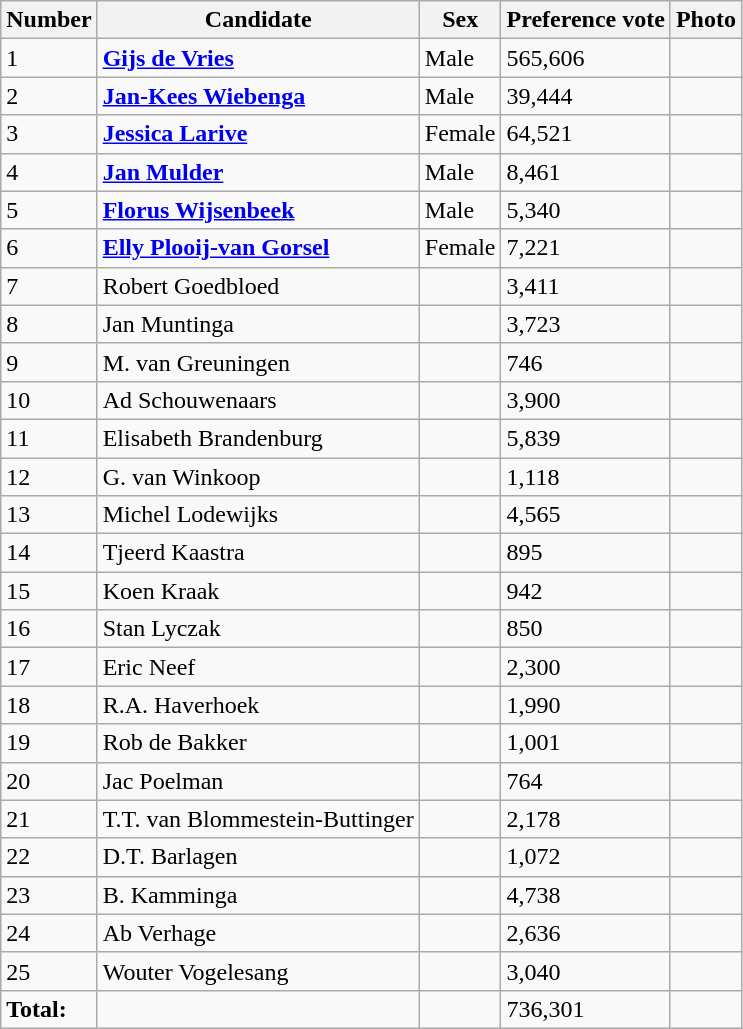<table class="wikitable vatop">
<tr>
<th>Number</th>
<th>Candidate</th>
<th>Sex</th>
<th>Preference vote</th>
<th>Photo</th>
</tr>
<tr>
<td>1</td>
<td><strong><a href='#'>Gijs de Vries</a></strong></td>
<td>Male</td>
<td>565,606</td>
<td></td>
</tr>
<tr>
<td>2</td>
<td><strong><a href='#'>Jan-Kees Wiebenga</a></strong></td>
<td>Male</td>
<td>39,444</td>
<td></td>
</tr>
<tr>
<td>3</td>
<td><strong><a href='#'>Jessica Larive</a></strong></td>
<td>Female</td>
<td>64,521</td>
<td></td>
</tr>
<tr>
<td>4</td>
<td><strong><a href='#'>Jan Mulder</a></strong></td>
<td>Male</td>
<td>8,461</td>
<td></td>
</tr>
<tr>
<td>5</td>
<td><strong><a href='#'>Florus Wijsenbeek</a></strong></td>
<td>Male</td>
<td>5,340</td>
<td></td>
</tr>
<tr>
<td>6</td>
<td><strong><a href='#'>Elly Plooij-van Gorsel</a></strong></td>
<td>Female</td>
<td>7,221</td>
<td></td>
</tr>
<tr>
<td>7</td>
<td>Robert Goedbloed</td>
<td></td>
<td>3,411</td>
<td></td>
</tr>
<tr>
<td>8</td>
<td>Jan Muntinga</td>
<td></td>
<td>3,723</td>
<td></td>
</tr>
<tr>
<td>9</td>
<td>M. van Greuningen</td>
<td></td>
<td>746</td>
<td></td>
</tr>
<tr>
<td>10</td>
<td>Ad Schouwenaars</td>
<td></td>
<td>3,900</td>
<td></td>
</tr>
<tr>
<td>11</td>
<td>Elisabeth Brandenburg</td>
<td></td>
<td>5,839</td>
<td></td>
</tr>
<tr>
<td>12</td>
<td>G. van Winkoop</td>
<td></td>
<td>1,118</td>
<td></td>
</tr>
<tr>
<td>13</td>
<td>Michel Lodewijks</td>
<td></td>
<td>4,565</td>
<td></td>
</tr>
<tr>
<td>14</td>
<td>Tjeerd Kaastra</td>
<td></td>
<td>895</td>
<td></td>
</tr>
<tr>
<td>15</td>
<td>Koen Kraak</td>
<td></td>
<td>942</td>
<td></td>
</tr>
<tr>
<td>16</td>
<td>Stan Lyczak</td>
<td></td>
<td>850</td>
<td></td>
</tr>
<tr>
<td>17</td>
<td>Eric Neef</td>
<td></td>
<td>2,300</td>
<td></td>
</tr>
<tr>
<td>18</td>
<td>R.A. Haverhoek</td>
<td></td>
<td>1,990</td>
<td></td>
</tr>
<tr>
<td>19</td>
<td>Rob de Bakker</td>
<td></td>
<td>1,001</td>
<td></td>
</tr>
<tr>
<td>20</td>
<td>Jac Poelman</td>
<td></td>
<td>764</td>
<td></td>
</tr>
<tr>
<td>21</td>
<td>T.T. van Blommestein-Buttinger</td>
<td></td>
<td>2,178</td>
<td></td>
</tr>
<tr>
<td>22</td>
<td>D.T. Barlagen</td>
<td></td>
<td>1,072</td>
<td></td>
</tr>
<tr>
<td>23</td>
<td>B. Kamminga</td>
<td></td>
<td>4,738</td>
<td></td>
</tr>
<tr>
<td>24</td>
<td>Ab Verhage</td>
<td></td>
<td>2,636</td>
<td></td>
</tr>
<tr>
<td>25</td>
<td>Wouter Vogelesang</td>
<td></td>
<td>3,040</td>
<td></td>
</tr>
<tr>
<td><strong>Total:</strong></td>
<td></td>
<td></td>
<td>736,301</td>
<td></td>
</tr>
</table>
